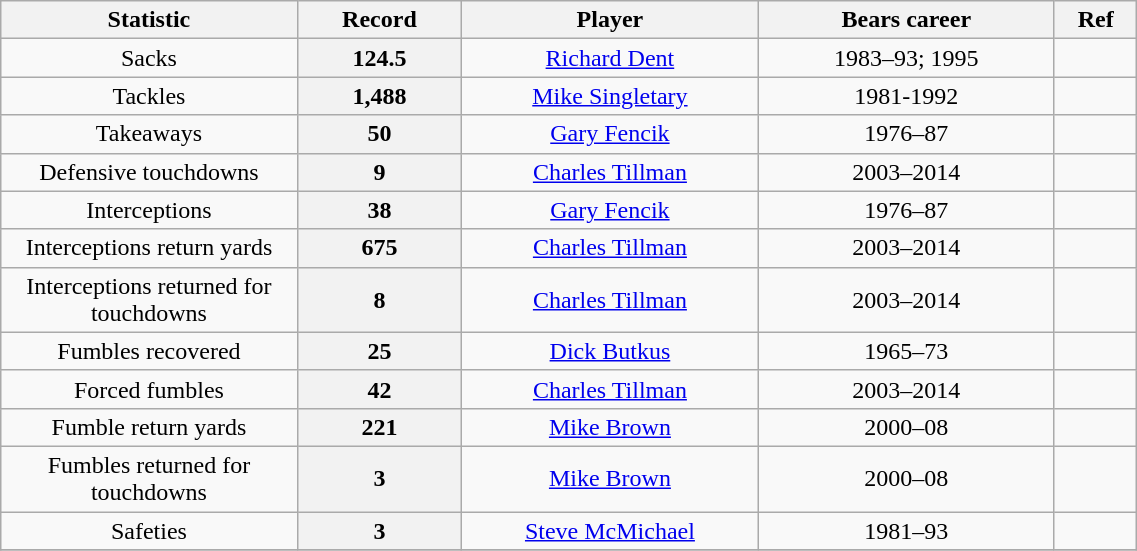<table class="sortable wikitable" style="text-align:center" width="60%">
<tr>
<th scope="col" width=18%>Statistic</th>
<th scope="col" width=10% class="unsortable">Record</th>
<th scope="col" width=18%>Player</th>
<th scope="col" width=18%>Bears career</th>
<th scope="col" width=5% class="unsortable">Ref</th>
</tr>
<tr>
<td>Sacks</td>
<th>124.5</th>
<td><a href='#'>Richard Dent</a></td>
<td>1983–93; 1995</td>
<td></td>
</tr>
<tr>
<td>Tackles</td>
<th>1,488</th>
<td><a href='#'>Mike Singletary</a></td>
<td>1981-1992</td>
<td></td>
</tr>
<tr>
<td>Takeaways</td>
<th>50</th>
<td><a href='#'>Gary Fencik</a></td>
<td>1976–87</td>
<td></td>
</tr>
<tr>
<td>Defensive touchdowns</td>
<th>9</th>
<td><a href='#'>Charles Tillman</a></td>
<td>2003–2014</td>
<td></td>
</tr>
<tr>
<td>Interceptions</td>
<th>38</th>
<td><a href='#'>Gary Fencik</a></td>
<td>1976–87</td>
<td></td>
</tr>
<tr>
<td>Interceptions return yards</td>
<th>675</th>
<td><a href='#'>Charles Tillman</a></td>
<td>2003–2014</td>
<td></td>
</tr>
<tr>
<td>Interceptions returned for touchdowns</td>
<th>8</th>
<td><a href='#'>Charles Tillman</a></td>
<td>2003–2014</td>
<td></td>
</tr>
<tr>
<td>Fumbles recovered</td>
<th>25</th>
<td><a href='#'>Dick Butkus</a></td>
<td>1965–73</td>
<td></td>
</tr>
<tr>
<td>Forced fumbles</td>
<th>42</th>
<td><a href='#'>Charles Tillman</a></td>
<td>2003–2014</td>
<td></td>
</tr>
<tr>
<td>Fumble return yards</td>
<th>221</th>
<td><a href='#'>Mike Brown</a></td>
<td>2000–08</td>
<td></td>
</tr>
<tr>
<td>Fumbles returned for touchdowns</td>
<th>3</th>
<td><a href='#'>Mike Brown</a></td>
<td>2000–08</td>
<td></td>
</tr>
<tr>
<td>Safeties</td>
<th>3</th>
<td><a href='#'>Steve McMichael</a></td>
<td>1981–93</td>
<td></td>
</tr>
<tr>
</tr>
</table>
